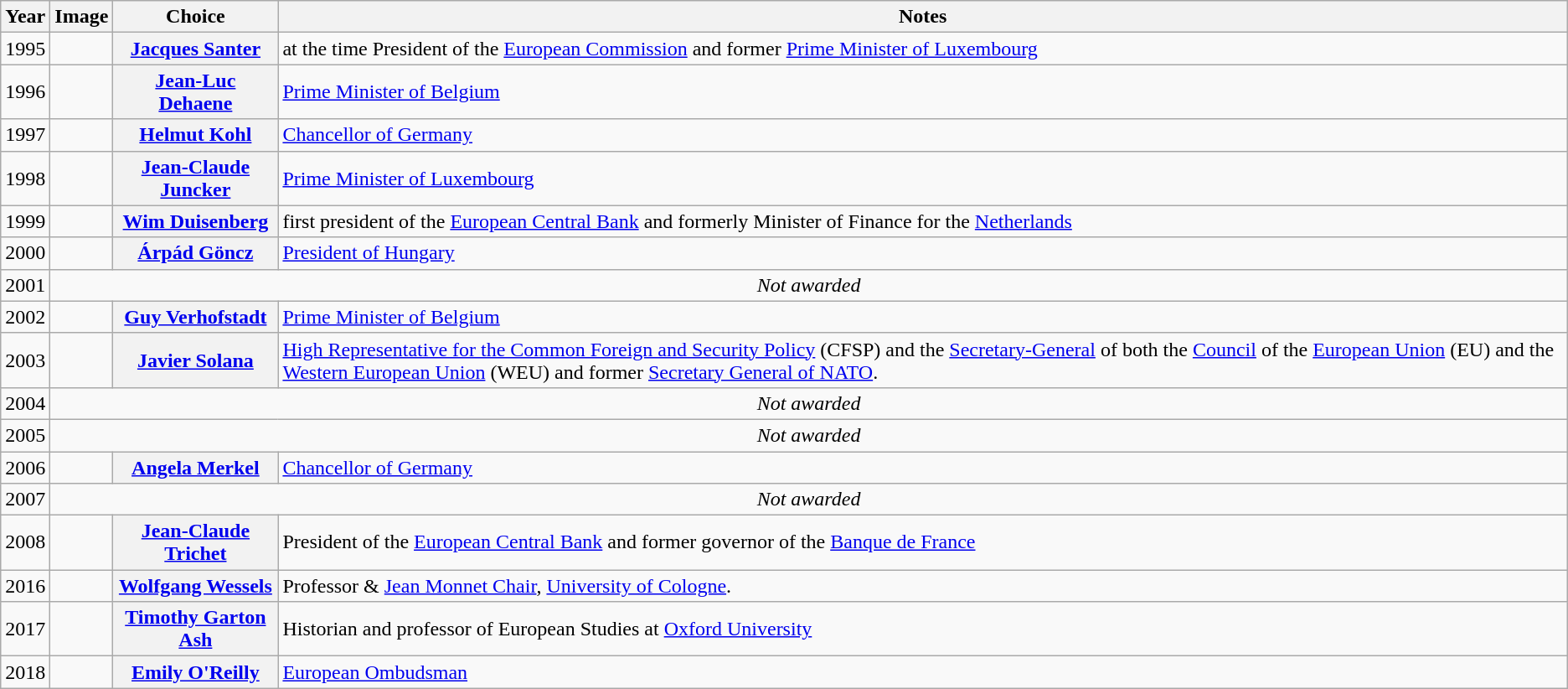<table class="wikitable sortable plainrowheaders">
<tr>
<th>Year</th>
<th>Image</th>
<th>Choice</th>
<th>Notes</th>
</tr>
<tr>
<td>1995</td>
<td></td>
<th scope="row"><a href='#'>Jacques Santer</a></th>
<td>at the time President of the <a href='#'>European Commission</a> and former <a href='#'>Prime Minister of Luxembourg</a></td>
</tr>
<tr>
<td>1996</td>
<td></td>
<th scope="row"><a href='#'>Jean-Luc Dehaene</a></th>
<td><a href='#'>Prime Minister of Belgium</a></td>
</tr>
<tr>
<td>1997</td>
<td></td>
<th scope="row"><a href='#'>Helmut Kohl</a></th>
<td><a href='#'>Chancellor of Germany</a></td>
</tr>
<tr>
<td>1998</td>
<td></td>
<th scope="row"><a href='#'>Jean-Claude Juncker</a></th>
<td><a href='#'>Prime Minister of Luxembourg</a></td>
</tr>
<tr>
<td>1999</td>
<td></td>
<th scope="row"><a href='#'>Wim Duisenberg</a></th>
<td>first president of the <a href='#'>European Central Bank</a> and formerly Minister of Finance for the <a href='#'>Netherlands</a></td>
</tr>
<tr>
<td>2000</td>
<td></td>
<th scope="row"><a href='#'>Árpád Göncz</a></th>
<td><a href='#'>President of Hungary</a></td>
</tr>
<tr>
<td>2001</td>
<td colspan=3 align=center><em>Not awarded</em></td>
</tr>
<tr>
<td>2002</td>
<td></td>
<th scope="row"><a href='#'>Guy Verhofstadt</a></th>
<td><a href='#'>Prime Minister of Belgium</a></td>
</tr>
<tr>
<td>2003</td>
<td></td>
<th scope="row"><a href='#'>Javier Solana</a></th>
<td><a href='#'>High Representative for the Common Foreign and Security Policy</a> (CFSP) and the <a href='#'>Secretary-General</a> of both the <a href='#'>Council</a> of the <a href='#'>European Union</a> (EU) and the <a href='#'>Western European Union</a> (WEU) and former <a href='#'>Secretary General of NATO</a>.</td>
</tr>
<tr>
<td>2004</td>
<td colspan=3 align=center><em>Not awarded</em></td>
</tr>
<tr>
<td>2005</td>
<td colspan=3 align=center><em>Not awarded</em></td>
</tr>
<tr>
<td>2006</td>
<td></td>
<th scope="row"><a href='#'>Angela Merkel</a></th>
<td><a href='#'>Chancellor of Germany</a></td>
</tr>
<tr>
<td>2007</td>
<td colspan=3 align=center><em>Not awarded</em></td>
</tr>
<tr>
<td>2008</td>
<td></td>
<th scope="row"><a href='#'>Jean-Claude Trichet</a></th>
<td>President of the <a href='#'>European Central Bank</a> and former governor of the <a href='#'>Banque de France</a></td>
</tr>
<tr>
<td>2016</td>
<td></td>
<th scope="row"><a href='#'>Wolfgang Wessels</a></th>
<td>Professor & <a href='#'>Jean Monnet Chair</a>, <a href='#'>University of Cologne</a>.</td>
</tr>
<tr>
<td>2017</td>
<td></td>
<th scope="row"><a href='#'>Timothy Garton Ash</a></th>
<td>Historian and professor of European Studies at <a href='#'>Oxford University</a></td>
</tr>
<tr>
<td>2018</td>
<td></td>
<th scope="row"><a href='#'>Emily O'Reilly</a></th>
<td><a href='#'>European Ombudsman</a></td>
</tr>
</table>
